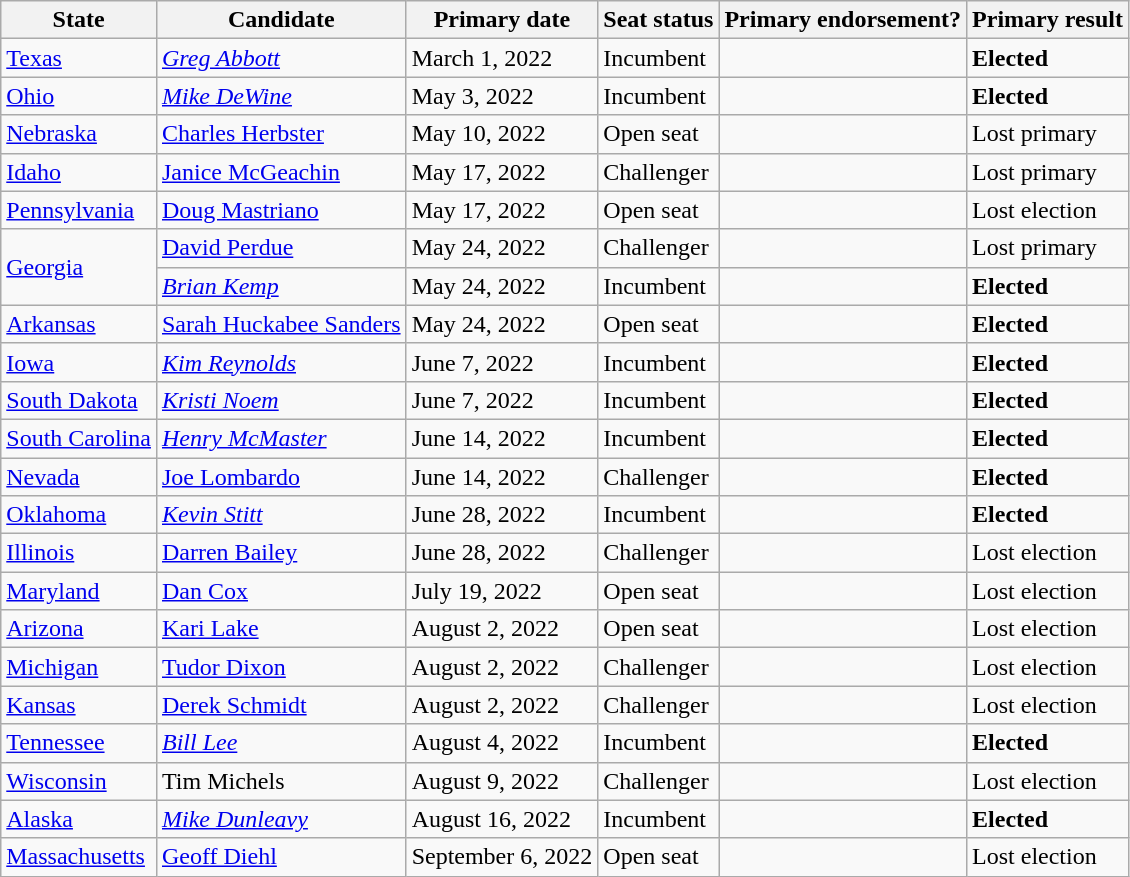<table class="wikitable sortable">
<tr>
<th bgcolor="teal"><span>State</span></th>
<th bgcolor="teal"><span>Candidate</span></th>
<th bgcolor="teal"><span>Primary date</span></th>
<th>Seat status</th>
<th>Primary endorsement?</th>
<th>Primary result</th>
</tr>
<tr>
<td> <a href='#'>Texas</a></td>
<td><em><a href='#'>Greg Abbott</a></em></td>
<td>March 1, 2022</td>
<td>Incumbent</td>
<td><strong></strong></td>
<td><strong></strong> <strong>Elected</strong></td>
</tr>
<tr>
<td> <a href='#'>Ohio</a></td>
<td><em><a href='#'>Mike DeWine</a></em></td>
<td>May 3, 2022</td>
<td>Incumbent</td>
<td></td>
<td><strong></strong> <strong>Elected</strong></td>
</tr>
<tr>
<td> <a href='#'>Nebraska</a></td>
<td><a href='#'>Charles Herbster</a></td>
<td>May 10, 2022</td>
<td>Open seat</td>
<td></td>
<td> Lost primary</td>
</tr>
<tr>
<td> <a href='#'>Idaho</a></td>
<td><a href='#'>Janice McGeachin</a></td>
<td>May 17, 2022</td>
<td>Challenger</td>
<td><strong></strong></td>
<td> Lost primary</td>
</tr>
<tr>
<td> <a href='#'>Pennsylvania</a></td>
<td><a href='#'>Doug Mastriano</a></td>
<td>May 17, 2022</td>
<td>Open seat</td>
<td><strong></strong></td>
<td> Lost election</td>
</tr>
<tr>
<td rowspan="2"> <a href='#'>Georgia</a></td>
<td><a href='#'>David Perdue</a></td>
<td>May 24, 2022</td>
<td>Challenger</td>
<td><strong></strong></td>
<td> Lost primary</td>
</tr>
<tr>
<td><em><a href='#'>Brian Kemp</a></em></td>
<td>May 24, 2022</td>
<td>Incumbent</td>
<td></td>
<td><strong></strong> <strong>Elected</strong></td>
</tr>
<tr>
<td> <a href='#'>Arkansas</a></td>
<td><a href='#'>Sarah Huckabee Sanders</a></td>
<td>May 24, 2022</td>
<td>Open seat</td>
<td><strong></strong></td>
<td><strong></strong> <strong>Elected</strong></td>
</tr>
<tr>
<td> <a href='#'>Iowa</a></td>
<td><em><a href='#'>Kim Reynolds</a></em></td>
<td>June 7, 2022</td>
<td>Incumbent</td>
<td><strong></strong></td>
<td><strong></strong> <strong>Elected</strong></td>
</tr>
<tr>
<td> <a href='#'>South Dakota</a></td>
<td><em><a href='#'>Kristi Noem</a></em></td>
<td>June 7, 2022</td>
<td>Incumbent</td>
<td><strong></strong></td>
<td><strong></strong> <strong>Elected</strong></td>
</tr>
<tr>
<td> <a href='#'>South Carolina</a></td>
<td><em><a href='#'>Henry McMaster</a></em></td>
<td>June 14, 2022</td>
<td>Incumbent</td>
<td><strong></strong></td>
<td><strong></strong> <strong>Elected</strong></td>
</tr>
<tr>
<td> <a href='#'>Nevada</a></td>
<td><a href='#'>Joe Lombardo</a></td>
<td>June 14, 2022</td>
<td>Challenger</td>
<td><strong></strong></td>
<td><strong></strong> <strong>Elected</strong></td>
</tr>
<tr>
<td> <a href='#'>Oklahoma</a></td>
<td><em><a href='#'>Kevin Stitt</a></em></td>
<td>June 28, 2022</td>
<td>Incumbent</td>
<td><strong></strong></td>
<td><strong></strong> <strong>Elected</strong></td>
</tr>
<tr>
<td> <a href='#'>Illinois</a></td>
<td><a href='#'>Darren Bailey</a></td>
<td>June 28, 2022</td>
<td>Challenger</td>
<td><strong></strong></td>
<td> Lost election</td>
</tr>
<tr>
<td> <a href='#'>Maryland</a></td>
<td><a href='#'>Dan Cox</a></td>
<td>July 19, 2022</td>
<td>Open seat</td>
<td><strong></strong></td>
<td> Lost election</td>
</tr>
<tr>
<td> <a href='#'>Arizona</a></td>
<td><a href='#'>Kari Lake</a></td>
<td>August 2, 2022</td>
<td>Open seat</td>
<td></td>
<td> Lost election</td>
</tr>
<tr>
<td> <a href='#'>Michigan</a></td>
<td><a href='#'>Tudor Dixon</a></td>
<td>August 2, 2022</td>
<td>Challenger</td>
<td><strong></strong></td>
<td> Lost election</td>
</tr>
<tr>
<td> <a href='#'>Kansas</a></td>
<td><a href='#'>Derek Schmidt</a></td>
<td>August 2, 2022</td>
<td>Challenger</td>
<td><strong></strong></td>
<td> Lost election</td>
</tr>
<tr>
<td> <a href='#'>Tennessee</a></td>
<td><em><a href='#'>Bill Lee</a></em></td>
<td>August 4, 2022</td>
<td>Incumbent</td>
<td><strong></strong></td>
<td><strong></strong> <strong>Elected</strong></td>
</tr>
<tr>
<td> <a href='#'>Wisconsin</a></td>
<td>Tim Michels</td>
<td>August 9, 2022</td>
<td>Challenger</td>
<td><strong></strong></td>
<td> Lost election</td>
</tr>
<tr>
<td> <a href='#'>Alaska</a></td>
<td><em><a href='#'>Mike Dunleavy</a></em></td>
<td>August 16, 2022</td>
<td>Incumbent</td>
<td><strong></strong></td>
<td><strong></strong> <strong>Elected</strong></td>
</tr>
<tr>
<td> <a href='#'>Massachusetts</a></td>
<td><a href='#'>Geoff Diehl</a></td>
<td>September 6, 2022</td>
<td>Open seat</td>
<td><strong></strong></td>
<td> Lost election</td>
</tr>
</table>
